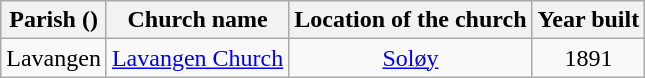<table class="wikitable" style="text-align:center">
<tr>
<th>Parish ()</th>
<th>Church name</th>
<th>Location of the church</th>
<th>Year built</th>
</tr>
<tr>
<td>Lavangen</td>
<td><a href='#'>Lavangen Church</a></td>
<td><a href='#'>Soløy</a></td>
<td>1891</td>
</tr>
</table>
